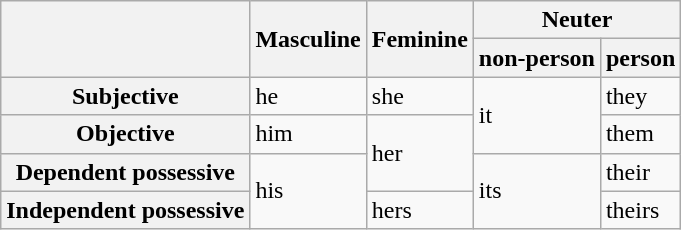<table class="wikitable">
<tr>
<th rowspan="2"></th>
<th rowspan="2">Masculine</th>
<th rowspan="2">Feminine</th>
<th colspan="2">Neuter</th>
</tr>
<tr>
<th>non-person</th>
<th>person</th>
</tr>
<tr>
<th>Subjective</th>
<td>he</td>
<td>she</td>
<td rowspan="2">it</td>
<td>they</td>
</tr>
<tr>
<th>Objective</th>
<td>him</td>
<td rowspan="2">her</td>
<td>them</td>
</tr>
<tr>
<th>Dependent possessive</th>
<td rowspan="2">his</td>
<td rowspan="2">its</td>
<td>their</td>
</tr>
<tr>
<th>Independent possessive</th>
<td>hers</td>
<td>theirs</td>
</tr>
</table>
